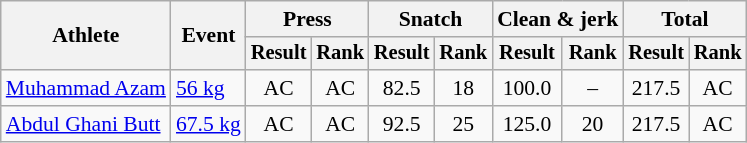<table class=wikitable style=font-size:90%;text-align:center>
<tr>
<th rowspan=2>Athlete</th>
<th rowspan=2>Event</th>
<th colspan=2>Press</th>
<th colspan=2>Snatch</th>
<th colspan=2>Clean & jerk</th>
<th colspan=2>Total</th>
</tr>
<tr style=font-size:95%>
<th>Result</th>
<th>Rank</th>
<th>Result</th>
<th>Rank</th>
<th>Result</th>
<th>Rank</th>
<th>Result</th>
<th>Rank</th>
</tr>
<tr>
<td align=left><a href='#'>Muhammad Azam</a></td>
<td align=left><a href='#'>56 kg</a></td>
<td>AC</td>
<td>AC</td>
<td>82.5</td>
<td>18</td>
<td>100.0</td>
<td>–</td>
<td>217.5</td>
<td>AC</td>
</tr>
<tr>
<td align=left><a href='#'>Abdul Ghani Butt</a></td>
<td align=left><a href='#'>67.5 kg</a></td>
<td>AC</td>
<td>AC</td>
<td>92.5</td>
<td>25</td>
<td>125.0</td>
<td>20</td>
<td>217.5</td>
<td>AC</td>
</tr>
</table>
